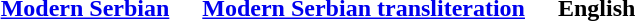<table align=center cellpadding=10>
<tr>
<th><a href='#'>Modern Serbian</a></th>
<th><a href='#'>Modern Serbian transliteration</a></th>
<th>English</th>
</tr>
<tr>
<td style="italic=no"></td>
<td></td>
<td></td>
</tr>
</table>
